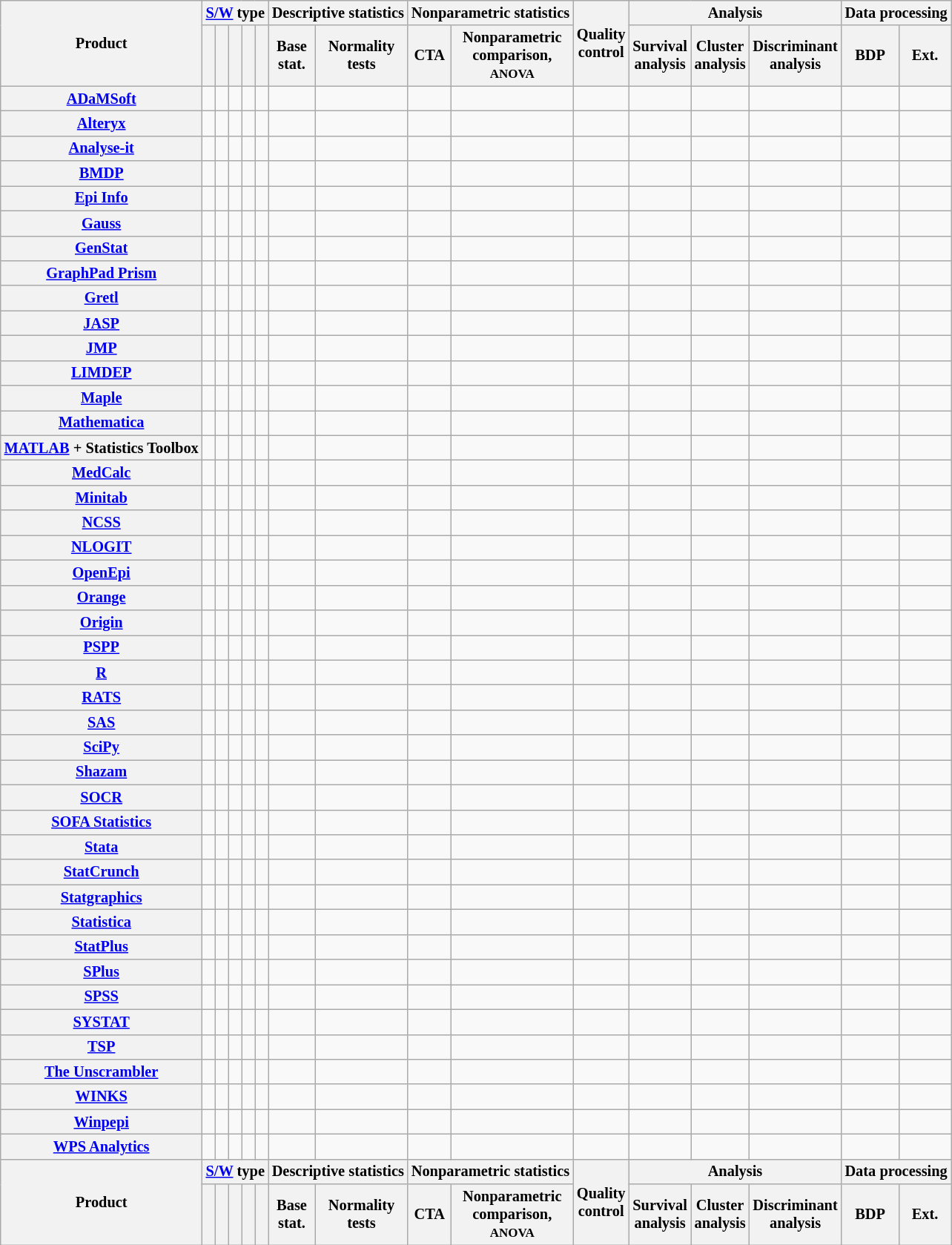<table class="wikitable" style="font-size: 85%">
<tr>
<th rowspan="2">Product</th>
<th colspan="5"><a href='#'>S/W</a> type</th>
<th colspan="2">Descriptive statistics</th>
<th colspan="2">Nonparametric statistics</th>
<th rowspan="2">Quality<br>control</th>
<th colspan="3">Analysis</th>
<th colspan="2">Data processing</th>
</tr>
<tr>
<th></th>
<th></th>
<th></th>
<th></th>
<th></th>
<th>Base<br>stat.<br></th>
<th>Normality<br>tests<br></th>
<th>CTA<br></th>
<th>Nonparametric<br>comparison,<br><small>ANOVA</small></th>
<th>Survival<br>analysis</th>
<th>Cluster<br>analysis</th>
<th>Discriminant<br>analysis</th>
<th>BDP<br></th>
<th>Ext.<br></th>
</tr>
<tr>
<th><a href='#'>ADaMSoft</a></th>
<td></td>
<td></td>
<td></td>
<td></td>
<td></td>
<td></td>
<td></td>
<td></td>
<td></td>
<td></td>
<td></td>
<td></td>
<td></td>
<td></td>
<td></td>
</tr>
<tr>
<th><a href='#'>Alteryx</a></th>
<td></td>
<td></td>
<td></td>
<td></td>
<td></td>
<td></td>
<td></td>
<td></td>
<td></td>
<td></td>
<td></td>
<td></td>
<td></td>
<td></td>
<td></td>
</tr>
<tr>
<th><a href='#'>Analyse-it</a></th>
<td></td>
<td></td>
<td></td>
<td></td>
<td></td>
<td></td>
<td></td>
<td></td>
<td></td>
<td></td>
<td></td>
<td></td>
<td></td>
<td></td>
<td></td>
</tr>
<tr>
<th><a href='#'>BMDP</a></th>
<td></td>
<td></td>
<td></td>
<td></td>
<td></td>
<td></td>
<td></td>
<td></td>
<td></td>
<td></td>
<td></td>
<td></td>
<td></td>
<td></td>
<td></td>
</tr>
<tr>
<th><a href='#'>Epi Info</a></th>
<td></td>
<td></td>
<td></td>
<td></td>
<td></td>
<td></td>
<td></td>
<td></td>
<td></td>
<td></td>
<td></td>
<td></td>
<td></td>
<td></td>
<td></td>
</tr>
<tr>
<th><a href='#'>Gauss</a></th>
<td></td>
<td></td>
<td></td>
<td></td>
<td></td>
<td></td>
<td></td>
<td></td>
<td></td>
<td></td>
<td></td>
<td></td>
<td></td>
<td></td>
<td></td>
</tr>
<tr>
<th><a href='#'>GenStat</a></th>
<td></td>
<td></td>
<td></td>
<td></td>
<td></td>
<td></td>
<td></td>
<td></td>
<td></td>
<td></td>
<td></td>
<td></td>
<td></td>
<td></td>
<td></td>
</tr>
<tr>
<th><a href='#'>GraphPad Prism</a></th>
<td></td>
<td></td>
<td></td>
<td></td>
<td></td>
<td></td>
<td></td>
<td></td>
<td></td>
<td></td>
<td></td>
<td></td>
<td></td>
<td></td>
<td></td>
</tr>
<tr>
<th><a href='#'>Gretl</a></th>
<td></td>
<td></td>
<td></td>
<td></td>
<td></td>
<td></td>
<td></td>
<td></td>
<td></td>
<td></td>
<td></td>
<td></td>
<td></td>
<td></td>
<td></td>
</tr>
<tr>
<th><a href='#'>JASP</a></th>
<td></td>
<td></td>
<td></td>
<td></td>
<td></td>
<td></td>
<td></td>
<td></td>
<td></td>
<td></td>
<td></td>
<td></td>
<td></td>
<td></td>
<td></td>
</tr>
<tr>
<th><a href='#'>JMP</a></th>
<td></td>
<td></td>
<td></td>
<td></td>
<td></td>
<td></td>
<td></td>
<td></td>
<td></td>
<td></td>
<td></td>
<td></td>
<td></td>
<td></td>
<td></td>
</tr>
<tr>
<th><a href='#'>LIMDEP</a></th>
<td></td>
<td></td>
<td></td>
<td></td>
<td></td>
<td></td>
<td></td>
<td></td>
<td></td>
<td></td>
<td></td>
<td></td>
<td></td>
<td></td>
<td></td>
</tr>
<tr>
<th><a href='#'>Maple</a></th>
<td></td>
<td></td>
<td></td>
<td></td>
<td></td>
<td></td>
<td></td>
<td></td>
<td></td>
<td></td>
<td></td>
<td></td>
<td></td>
<td></td>
<td></td>
</tr>
<tr>
<th><a href='#'>Mathematica</a></th>
<td></td>
<td></td>
<td></td>
<td></td>
<td></td>
<td></td>
<td></td>
<td></td>
<td></td>
<td></td>
<td></td>
<td></td>
<td></td>
<td></td>
<td></td>
</tr>
<tr>
<th><a href='#'>MATLAB</a> + Statistics Toolbox</th>
<td></td>
<td></td>
<td></td>
<td></td>
<td></td>
<td></td>
<td></td>
<td></td>
<td></td>
<td></td>
<td></td>
<td></td>
<td></td>
<td></td>
<td></td>
</tr>
<tr>
<th><a href='#'>MedCalc</a></th>
<td></td>
<td></td>
<td></td>
<td></td>
<td></td>
<td></td>
<td></td>
<td></td>
<td></td>
<td></td>
<td></td>
<td></td>
<td></td>
<td></td>
<td></td>
</tr>
<tr>
<th><a href='#'>Minitab</a></th>
<td></td>
<td></td>
<td></td>
<td></td>
<td></td>
<td></td>
<td></td>
<td></td>
<td></td>
<td></td>
<td></td>
<td></td>
<td></td>
<td></td>
<td></td>
</tr>
<tr>
<th><a href='#'>NCSS</a></th>
<td></td>
<td></td>
<td></td>
<td></td>
<td></td>
<td></td>
<td></td>
<td></td>
<td></td>
<td></td>
<td></td>
<td></td>
<td></td>
<td></td>
<td></td>
</tr>
<tr>
<th><a href='#'>NLOGIT</a></th>
<td></td>
<td></td>
<td></td>
<td></td>
<td></td>
<td></td>
<td></td>
<td></td>
<td></td>
<td></td>
<td></td>
<td></td>
<td></td>
<td></td>
<td></td>
</tr>
<tr>
<th><a href='#'>OpenEpi</a></th>
<td></td>
<td></td>
<td></td>
<td></td>
<td></td>
<td></td>
<td></td>
<td></td>
<td></td>
<td></td>
<td></td>
<td></td>
<td></td>
<td></td>
<td></td>
</tr>
<tr>
<th><a href='#'>Orange</a></th>
<td></td>
<td></td>
<td></td>
<td></td>
<td></td>
<td></td>
<td></td>
<td></td>
<td></td>
<td></td>
<td></td>
<td></td>
<td></td>
<td></td>
<td></td>
</tr>
<tr>
<th><a href='#'>Origin</a></th>
<td></td>
<td></td>
<td></td>
<td></td>
<td></td>
<td></td>
<td></td>
<td></td>
<td></td>
<td></td>
<td></td>
<td></td>
<td></td>
<td></td>
<td></td>
</tr>
<tr>
<th><a href='#'>PSPP</a></th>
<td></td>
<td></td>
<td></td>
<td></td>
<td></td>
<td></td>
<td></td>
<td></td>
<td></td>
<td></td>
<td></td>
<td></td>
<td></td>
<td></td>
<td></td>
</tr>
<tr>
<th><a href='#'>R</a></th>
<td></td>
<td></td>
<td></td>
<td></td>
<td></td>
<td></td>
<td></td>
<td></td>
<td></td>
<td></td>
<td></td>
<td></td>
<td></td>
<td></td>
<td></td>
</tr>
<tr>
<th><a href='#'>RATS</a></th>
<td></td>
<td></td>
<td></td>
<td></td>
<td></td>
<td></td>
<td></td>
<td></td>
<td></td>
<td></td>
<td></td>
<td></td>
<td></td>
<td></td>
<td></td>
</tr>
<tr>
<th><a href='#'>SAS</a></th>
<td></td>
<td></td>
<td></td>
<td></td>
<td></td>
<td></td>
<td></td>
<td></td>
<td></td>
<td></td>
<td></td>
<td></td>
<td></td>
<td></td>
<td></td>
</tr>
<tr>
<th><a href='#'>SciPy</a></th>
<td></td>
<td></td>
<td></td>
<td></td>
<td></td>
<td></td>
<td></td>
<td></td>
<td></td>
<td></td>
<td></td>
<td></td>
<td></td>
<td></td>
<td></td>
</tr>
<tr>
<th><a href='#'>Shazam</a></th>
<td></td>
<td></td>
<td></td>
<td></td>
<td></td>
<td></td>
<td></td>
<td></td>
<td></td>
<td></td>
<td></td>
<td></td>
<td></td>
<td></td>
<td></td>
</tr>
<tr>
<th><a href='#'>SOCR</a></th>
<td></td>
<td></td>
<td></td>
<td></td>
<td></td>
<td></td>
<td></td>
<td></td>
<td></td>
<td></td>
<td></td>
<td></td>
<td></td>
<td></td>
<td></td>
</tr>
<tr>
<th><a href='#'>SOFA Statistics</a></th>
<td></td>
<td></td>
<td></td>
<td></td>
<td></td>
<td></td>
<td></td>
<td></td>
<td></td>
<td></td>
<td></td>
<td></td>
<td></td>
<td></td>
<td></td>
</tr>
<tr>
<th><a href='#'>Stata</a></th>
<td></td>
<td></td>
<td></td>
<td></td>
<td></td>
<td></td>
<td></td>
<td></td>
<td></td>
<td></td>
<td></td>
<td></td>
<td></td>
<td></td>
<td></td>
</tr>
<tr>
<th><a href='#'>StatCrunch</a></th>
<td></td>
<td></td>
<td></td>
<td></td>
<td></td>
<td></td>
<td></td>
<td></td>
<td></td>
<td></td>
<td></td>
<td></td>
<td></td>
<td></td>
<td></td>
</tr>
<tr>
<th><a href='#'>Statgraphics</a></th>
<td></td>
<td></td>
<td></td>
<td></td>
<td></td>
<td></td>
<td></td>
<td></td>
<td></td>
<td></td>
<td></td>
<td></td>
<td></td>
<td></td>
<td></td>
</tr>
<tr>
<th><a href='#'>Statistica</a></th>
<td></td>
<td></td>
<td></td>
<td></td>
<td></td>
<td></td>
<td></td>
<td></td>
<td></td>
<td></td>
<td></td>
<td></td>
<td></td>
<td></td>
<td></td>
</tr>
<tr>
<th><a href='#'>StatPlus</a></th>
<td></td>
<td></td>
<td></td>
<td></td>
<td></td>
<td></td>
<td></td>
<td></td>
<td></td>
<td></td>
<td></td>
<td></td>
<td></td>
<td></td>
<td></td>
</tr>
<tr>
<th><a href='#'>SPlus</a></th>
<td></td>
<td></td>
<td></td>
<td></td>
<td></td>
<td></td>
<td></td>
<td></td>
<td></td>
<td></td>
<td></td>
<td></td>
<td></td>
<td></td>
<td></td>
</tr>
<tr>
<th><a href='#'>SPSS</a></th>
<td></td>
<td></td>
<td></td>
<td></td>
<td></td>
<td></td>
<td></td>
<td></td>
<td></td>
<td></td>
<td></td>
<td></td>
<td></td>
<td></td>
<td></td>
</tr>
<tr>
<th><a href='#'>SYSTAT</a></th>
<td></td>
<td></td>
<td></td>
<td></td>
<td></td>
<td></td>
<td></td>
<td></td>
<td></td>
<td></td>
<td></td>
<td></td>
<td></td>
<td></td>
<td></td>
</tr>
<tr>
<th><a href='#'>TSP</a></th>
<td></td>
<td></td>
<td></td>
<td></td>
<td></td>
<td></td>
<td></td>
<td></td>
<td></td>
<td></td>
<td></td>
<td></td>
<td></td>
<td></td>
<td></td>
</tr>
<tr>
<th><a href='#'>The Unscrambler</a></th>
<td></td>
<td></td>
<td></td>
<td></td>
<td></td>
<td></td>
<td></td>
<td></td>
<td></td>
<td></td>
<td></td>
<td></td>
<td></td>
<td></td>
<td></td>
</tr>
<tr>
<th><a href='#'>WINKS</a></th>
<td></td>
<td></td>
<td></td>
<td></td>
<td></td>
<td></td>
<td></td>
<td></td>
<td></td>
<td></td>
<td></td>
<td></td>
<td></td>
<td></td>
<td></td>
</tr>
<tr>
<th><a href='#'>Winpepi</a></th>
<td></td>
<td></td>
<td></td>
<td></td>
<td></td>
<td></td>
<td></td>
<td></td>
<td></td>
<td></td>
<td></td>
<td></td>
<td></td>
<td></td>
<td></td>
</tr>
<tr>
<th><a href='#'>WPS Analytics</a></th>
<td></td>
<td></td>
<td></td>
<td></td>
<td></td>
<td></td>
<td></td>
<td></td>
<td></td>
<td></td>
<td></td>
<td></td>
<td></td>
<td></td>
<td></td>
</tr>
<tr>
<th rowspan="2">Product</th>
<th colspan="5"><a href='#'>S/W</a> type</th>
<th colspan="2">Descriptive statistics</th>
<th colspan="2">Nonparametric statistics</th>
<th rowspan="2">Quality<br>control</th>
<th colspan="3">Analysis</th>
<th colspan="2">Data processing</th>
</tr>
<tr>
<th></th>
<th></th>
<th></th>
<th></th>
<th></th>
<th>Base<br>stat.<br></th>
<th>Normality<br>tests<br></th>
<th>CTA<br></th>
<th>Nonparametric<br>comparison,<br><small>ANOVA</small></th>
<th>Survival<br>analysis</th>
<th>Cluster<br>analysis</th>
<th>Discriminant<br>analysis</th>
<th>BDP<br></th>
<th>Ext.<br></th>
</tr>
</table>
